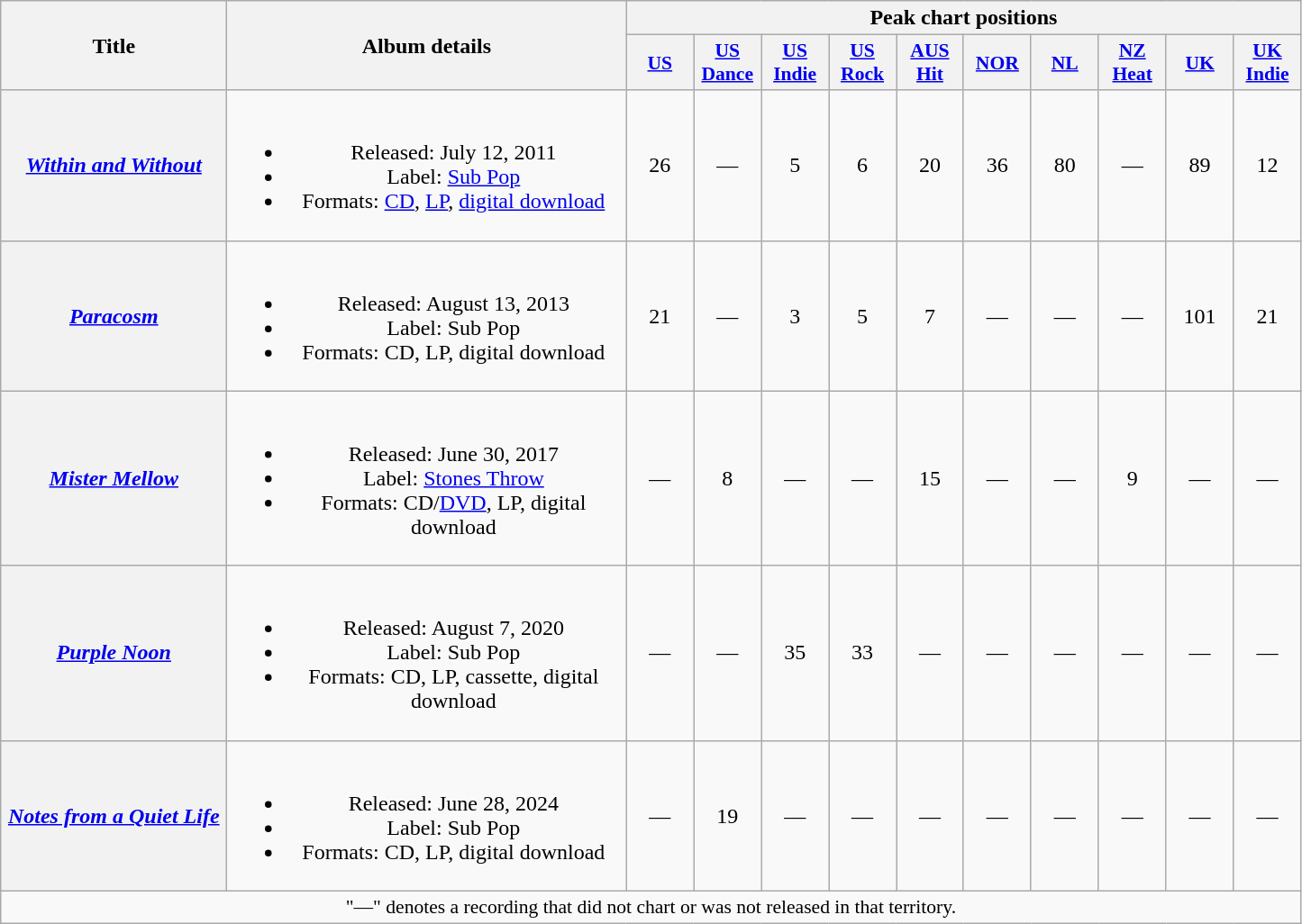<table class="wikitable plainrowheaders" style="text-align:center;">
<tr>
<th scope="col" rowspan="2" style="width:10em;">Title</th>
<th scope="col" rowspan="2" style="width:18em;">Album details</th>
<th scope="col" colspan="10">Peak chart positions</th>
</tr>
<tr>
<th scope="col" style="width:3em;font-size:90%;"><a href='#'>US</a><br></th>
<th scope="col" style="width:3em;font-size:90%;"><a href='#'>US<br>Dance</a><br></th>
<th scope="col" style="width:3em;font-size:90%;"><a href='#'>US<br>Indie</a><br></th>
<th scope="col" style="width:3em;font-size:90%;"><a href='#'>US<br>Rock</a><br></th>
<th scope="col" style="width:3em;font-size:90%;"><a href='#'>AUS<br>Hit</a><br></th>
<th scope="col" style="width:3em;font-size:90%;"><a href='#'>NOR</a><br></th>
<th scope="col" style="width:3em;font-size:90%;"><a href='#'>NL</a><br></th>
<th scope="col" style="width:3em;font-size:90%;"><a href='#'>NZ<br>Heat</a><br></th>
<th scope="col" style="width:3em;font-size:90%;"><a href='#'>UK</a><br></th>
<th scope="col" style="width:3em;font-size:90%;"><a href='#'>UK<br>Indie</a><br></th>
</tr>
<tr>
<th scope="row"><em><a href='#'>Within and Without</a></em></th>
<td><br><ul><li>Released: July 12, 2011</li><li>Label: <a href='#'>Sub Pop</a></li><li>Formats: <a href='#'>CD</a>, <a href='#'>LP</a>, <a href='#'>digital download</a></li></ul></td>
<td>26</td>
<td>—</td>
<td>5</td>
<td>6</td>
<td>20</td>
<td>36</td>
<td>80</td>
<td>—</td>
<td>89</td>
<td>12</td>
</tr>
<tr>
<th scope="row"><em><a href='#'>Paracosm</a></em></th>
<td><br><ul><li>Released: August 13, 2013</li><li>Label: Sub Pop</li><li>Formats: CD, LP, digital download</li></ul></td>
<td>21</td>
<td>—</td>
<td>3</td>
<td>5</td>
<td>7</td>
<td>—</td>
<td>—</td>
<td>—</td>
<td>101</td>
<td>21</td>
</tr>
<tr>
<th scope="row"><em><a href='#'>Mister Mellow</a></em></th>
<td><br><ul><li>Released: June 30, 2017</li><li>Label: <a href='#'>Stones Throw</a></li><li>Formats: CD/<a href='#'>DVD</a>, LP, digital download</li></ul></td>
<td>—</td>
<td>8</td>
<td>—</td>
<td>—</td>
<td>15</td>
<td>—</td>
<td>—</td>
<td>9</td>
<td>—</td>
<td>—</td>
</tr>
<tr>
<th scope="row"><em><a href='#'>Purple Noon</a></em></th>
<td><br><ul><li>Released: August 7, 2020</li><li>Label: Sub Pop</li><li>Formats: CD, LP, cassette, digital download</li></ul></td>
<td>—</td>
<td>—</td>
<td>35</td>
<td>33</td>
<td>—</td>
<td>—</td>
<td>—</td>
<td>—</td>
<td>—</td>
<td>—</td>
</tr>
<tr>
<th scope="row"><em><a href='#'>Notes from a Quiet Life</a></em></th>
<td><br><ul><li>Released: June 28, 2024</li><li>Label: Sub Pop</li><li>Formats: CD, LP, digital download</li></ul></td>
<td>—</td>
<td>19</td>
<td>—</td>
<td>—</td>
<td>—</td>
<td>—</td>
<td>—</td>
<td>—</td>
<td>—</td>
<td>—</td>
</tr>
<tr>
<td colspan="15" style="font-size:90%">"—" denotes a recording that did not chart or was not released in that territory.</td>
</tr>
</table>
